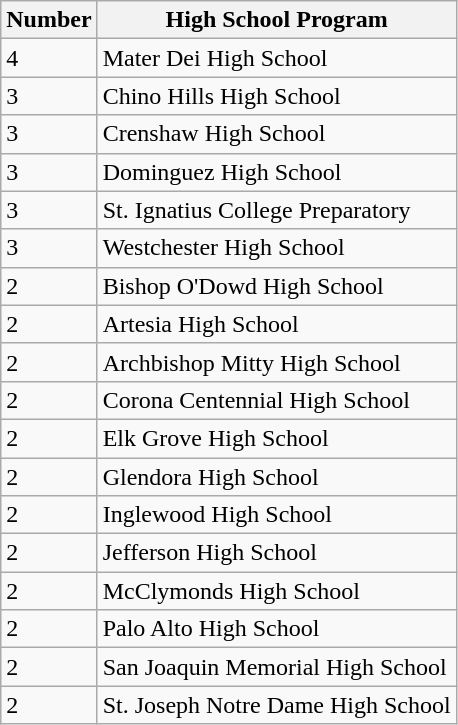<table class="wikitable">
<tr>
<th>Number</th>
<th>High School Program</th>
</tr>
<tr>
<td>4</td>
<td>Mater Dei High School</td>
</tr>
<tr>
<td>3</td>
<td>Chino Hills High School</td>
</tr>
<tr>
<td>3</td>
<td>Crenshaw High School</td>
</tr>
<tr>
<td>3</td>
<td>Dominguez High School</td>
</tr>
<tr>
<td>3</td>
<td>St. Ignatius College Preparatory</td>
</tr>
<tr>
<td>3</td>
<td>Westchester High School</td>
</tr>
<tr>
<td>2</td>
<td>Bishop O'Dowd High School</td>
</tr>
<tr>
<td>2</td>
<td>Artesia High School</td>
</tr>
<tr>
<td>2</td>
<td>Archbishop Mitty High School</td>
</tr>
<tr>
<td>2</td>
<td>Corona Centennial High School</td>
</tr>
<tr>
<td>2</td>
<td>Elk Grove High School</td>
</tr>
<tr>
<td>2</td>
<td>Glendora High School</td>
</tr>
<tr>
<td>2</td>
<td>Inglewood High School</td>
</tr>
<tr>
<td>2</td>
<td>Jefferson High School</td>
</tr>
<tr>
<td>2</td>
<td>McClymonds High School</td>
</tr>
<tr>
<td>2</td>
<td>Palo Alto High School</td>
</tr>
<tr>
<td>2</td>
<td>San Joaquin Memorial High School</td>
</tr>
<tr>
<td>2</td>
<td>St. Joseph Notre Dame High School</td>
</tr>
</table>
